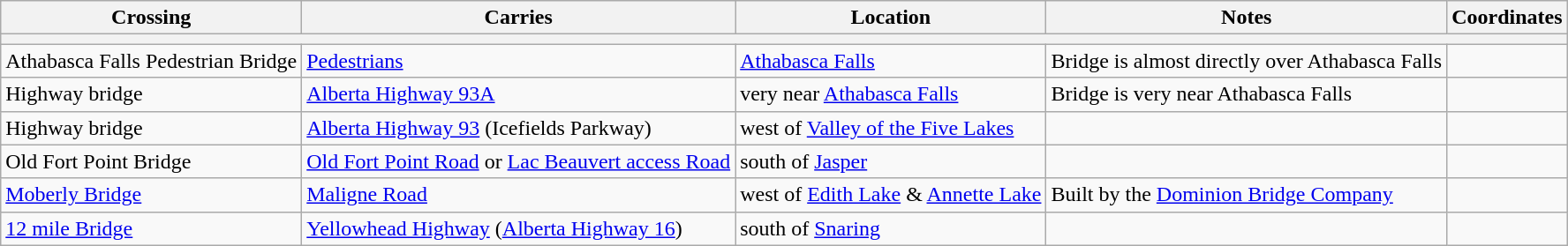<table class=wikitable>
<tr>
<th>Crossing</th>
<th>Carries</th>
<th>Location</th>
<th>Notes</th>
<th>Coordinates</th>
</tr>
<tr>
<th colspan=5></th>
</tr>
<tr>
<td>Athabasca Falls Pedestrian Bridge</td>
<td><a href='#'>Pedestrians</a></td>
<td><a href='#'>Athabasca Falls</a></td>
<td>Bridge is almost directly over Athabasca Falls</td>
<td></td>
</tr>
<tr>
<td>Highway bridge</td>
<td><a href='#'>Alberta Highway 93A</a></td>
<td>very near <a href='#'>Athabasca Falls</a></td>
<td>Bridge is very near Athabasca Falls</td>
<td></td>
</tr>
<tr>
<td>Highway bridge</td>
<td><a href='#'>Alberta Highway 93</a> (Icefields Parkway)</td>
<td>west of <a href='#'>Valley of the Five Lakes</a></td>
<td></td>
<td></td>
</tr>
<tr>
<td>Old Fort Point Bridge</td>
<td><a href='#'>Old Fort Point Road</a> or <a href='#'>Lac Beauvert access Road</a></td>
<td>south of <a href='#'>Jasper</a></td>
<td></td>
<td></td>
</tr>
<tr>
<td><a href='#'>Moberly Bridge</a></td>
<td><a href='#'>Maligne Road</a></td>
<td>west of <a href='#'>Edith Lake</a> & <a href='#'>Annette Lake</a></td>
<td>Built by the <a href='#'>Dominion Bridge Company</a></td>
<td></td>
</tr>
<tr>
<td><a href='#'>12 mile Bridge</a></td>
<td><a href='#'>Yellowhead Highway</a> (<a href='#'>Alberta Highway 16</a>)</td>
<td>south of <a href='#'>Snaring</a></td>
<td></td>
<td></td>
</tr>
</table>
